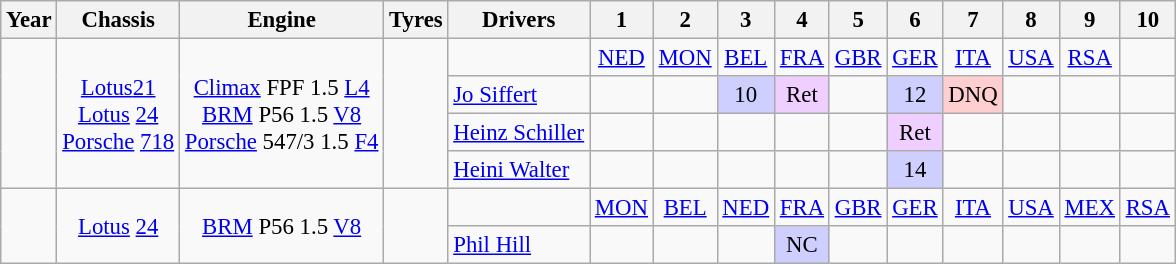<table class="wikitable" style="text-align:center; font-size:95%">
<tr>
<th>Year</th>
<th>Chassis</th>
<th>Engine</th>
<th>Tyres</th>
<th>Drivers</th>
<th>1</th>
<th>2</th>
<th>3</th>
<th>4</th>
<th>5</th>
<th>6</th>
<th>7</th>
<th>8</th>
<th>9</th>
<th>10</th>
</tr>
<tr>
<td rowspan="4"></td>
<td rowspan="4"><a href='#'>Lotus</a><a href='#'>21</a><br><a href='#'>Lotus</a> <a href='#'>24</a><br><a href='#'>Porsche</a> <a href='#'>718</a></td>
<td rowspan="4"><a href='#'>Climax</a> FPF 1.5 <a href='#'>L4</a><br><a href='#'>BRM</a> P56 1.5 <a href='#'>V8</a><br><a href='#'>Porsche</a> 547/3 1.5 <a href='#'>F4</a></td>
<td rowspan="4"></td>
<td></td>
<td><a href='#'>NED</a></td>
<td><a href='#'>MON</a></td>
<td><a href='#'>BEL</a></td>
<td><a href='#'>FRA</a></td>
<td><a href='#'>GBR</a></td>
<td><a href='#'>GER</a></td>
<td><a href='#'>ITA</a></td>
<td><a href='#'>USA</a></td>
<td><a href='#'>RSA</a></td>
<td></td>
</tr>
<tr>
<td align="left"> <a href='#'>Jo Siffert</a></td>
<td></td>
<td></td>
<td style="background:#CFCFFF;">10</td>
<td style="background:#efcfff;">Ret</td>
<td></td>
<td style="background:#CFCFFF;">12</td>
<td style="background:#ffcfcf;">DNQ</td>
<td></td>
<td></td>
<td></td>
</tr>
<tr>
<td align="left"> <a href='#'>Heinz Schiller</a></td>
<td></td>
<td></td>
<td></td>
<td></td>
<td></td>
<td style="background:#efcfff;">Ret</td>
<td></td>
<td></td>
<td></td>
<td></td>
</tr>
<tr>
<td align="left"> <a href='#'>Heini Walter</a></td>
<td></td>
<td></td>
<td></td>
<td></td>
<td></td>
<td style="background:#CFCFFF;">14</td>
<td></td>
<td></td>
<td></td>
<td></td>
</tr>
<tr>
<td rowspan="2"></td>
<td rowspan="2"><a href='#'>Lotus</a> <a href='#'>24</a></td>
<td rowspan="2"><a href='#'>BRM</a> P56 1.5 <a href='#'>V8</a></td>
<td rowspan="2"></td>
<td></td>
<td><a href='#'>MON</a></td>
<td><a href='#'>BEL</a></td>
<td><a href='#'>NED</a></td>
<td><a href='#'>FRA</a></td>
<td><a href='#'>GBR</a></td>
<td><a href='#'>GER</a></td>
<td><a href='#'>ITA</a></td>
<td><a href='#'>USA</a></td>
<td><a href='#'>MEX</a></td>
<td><a href='#'>RSA</a></td>
</tr>
<tr>
<td align="left"> <a href='#'>Phil Hill</a></td>
<td></td>
<td></td>
<td></td>
<td style="background:#CFCFFF;">NC</td>
<td></td>
<td></td>
<td></td>
<td></td>
<td></td>
<td></td>
</tr>
</table>
